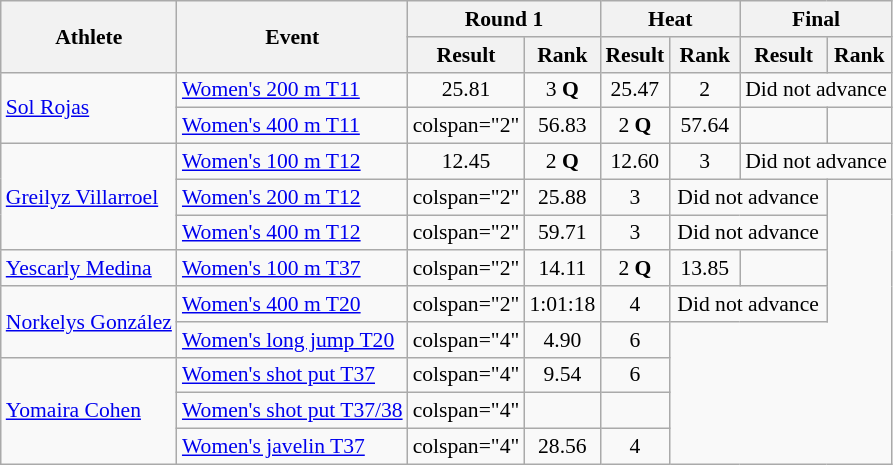<table class=wikitable style="font-size:90%;">
<tr>
<th rowspan="2">Athlete</th>
<th rowspan="2">Event</th>
<th colspan="2">Round 1</th>
<th colspan="2">Heat</th>
<th colspan="2">Final</th>
</tr>
<tr>
<th>Result</th>
<th>Rank</th>
<th>Result</th>
<th>Rank</th>
<th>Result</th>
<th>Rank</th>
</tr>
<tr>
<td rowspan=2><a href='#'>Sol Rojas</a></td>
<td><a href='#'>Women's 200 m T11</a></td>
<td align=center>25.81</td>
<td align=center>3 <strong>Q</strong></td>
<td align=center>25.47</td>
<td align=center>2</td>
<td colspan=2 align=center>Did not advance</td>
</tr>
<tr>
<td><a href='#'>Women's 400 m T11</a></td>
<td>colspan="2" </td>
<td align=center>56.83</td>
<td align=center>2 <strong>Q</strong></td>
<td align=center>57.64</td>
<td align=center></td>
</tr>
<tr>
<td rowspan=3><a href='#'>Greilyz Villarroel</a></td>
<td><a href='#'>Women's 100 m T12</a></td>
<td align=center>12.45</td>
<td align=center>2 <strong>Q</strong></td>
<td align=center>12.60</td>
<td align=center>3</td>
<td colspan=2 align=center>Did not advance</td>
</tr>
<tr>
<td><a href='#'>Women's 200 m T12</a></td>
<td>colspan="2" </td>
<td align=center>25.88</td>
<td align=center>3</td>
<td colspan=2 align=center>Did not advance</td>
</tr>
<tr>
<td><a href='#'>Women's 400 m T12</a></td>
<td>colspan="2" </td>
<td align=center>59.71</td>
<td align=center>3</td>
<td colspan=2 align=center>Did not advance</td>
</tr>
<tr>
<td><a href='#'>Yescarly Medina</a></td>
<td><a href='#'>Women's 100 m T37</a></td>
<td>colspan="2" </td>
<td align=center>14.11</td>
<td align=center>2 <strong>Q</strong></td>
<td align=center>13.85</td>
<td align=center></td>
</tr>
<tr>
<td rowspan=2><a href='#'>Norkelys González</a></td>
<td><a href='#'>Women's 400 m T20</a></td>
<td>colspan="2" </td>
<td align=center>1:01:18</td>
<td align=center>4</td>
<td colspan=2 align=center>Did not advance</td>
</tr>
<tr>
<td><a href='#'>Women's long jump T20</a></td>
<td>colspan="4" </td>
<td align=center>4.90</td>
<td align=center>6</td>
</tr>
<tr>
<td rowspan=3><a href='#'>Yomaira Cohen</a></td>
<td><a href='#'>Women's shot put T37</a></td>
<td>colspan="4" </td>
<td align=center>9.54</td>
<td align=center>6</td>
</tr>
<tr>
<td><a href='#'>Women's shot put T37/38</a></td>
<td>colspan="4" </td>
<td align=center></td>
<td align=center></td>
</tr>
<tr>
<td><a href='#'>Women's javelin T37</a></td>
<td>colspan="4" </td>
<td align=center>28.56</td>
<td align=center>4</td>
</tr>
</table>
